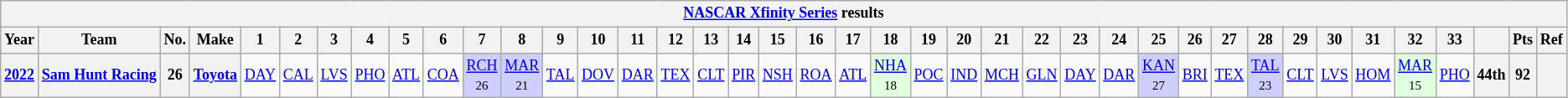<table class="wikitable" style="text-align:center; font-size:75%">
<tr>
<th colspan=40><a href='#'>NASCAR Xfinity Series</a> results</th>
</tr>
<tr>
<th>Year</th>
<th>Team</th>
<th>No.</th>
<th>Make</th>
<th>1</th>
<th>2</th>
<th>3</th>
<th>4</th>
<th>5</th>
<th>6</th>
<th>7</th>
<th>8</th>
<th>9</th>
<th>10</th>
<th>11</th>
<th>12</th>
<th>13</th>
<th>14</th>
<th>15</th>
<th>16</th>
<th>17</th>
<th>18</th>
<th>19</th>
<th>20</th>
<th>21</th>
<th>22</th>
<th>23</th>
<th>24</th>
<th>25</th>
<th>26</th>
<th>27</th>
<th>28</th>
<th>29</th>
<th>30</th>
<th>31</th>
<th>32</th>
<th>33</th>
<th></th>
<th>Pts</th>
<th>Ref</th>
</tr>
<tr>
<th><a href='#'>2022</a></th>
<th><a href='#'>Sam Hunt Racing</a></th>
<th>26</th>
<th><a href='#'>Toyota</a></th>
<td><a href='#'>DAY</a></td>
<td><a href='#'>CAL</a></td>
<td><a href='#'>LVS</a></td>
<td><a href='#'>PHO</a></td>
<td><a href='#'>ATL</a></td>
<td><a href='#'>COA</a></td>
<td style="background:#CFCFFF;"><a href='#'>RCH</a><br><small>26</small></td>
<td style="background:#CFCFFF;"><a href='#'>MAR</a><br><small>21</small></td>
<td><a href='#'>TAL</a></td>
<td><a href='#'>DOV</a></td>
<td><a href='#'>DAR</a></td>
<td><a href='#'>TEX</a></td>
<td><a href='#'>CLT</a></td>
<td><a href='#'>PIR</a></td>
<td><a href='#'>NSH</a></td>
<td><a href='#'>ROA</a></td>
<td><a href='#'>ATL</a></td>
<td style="background:#DFFFDF;"><a href='#'>NHA</a><br><small>18</small></td>
<td><a href='#'>POC</a></td>
<td><a href='#'>IND</a></td>
<td><a href='#'>MCH</a></td>
<td><a href='#'>GLN</a></td>
<td><a href='#'>DAY</a></td>
<td><a href='#'>DAR</a></td>
<td style="background:#CFCFFF;"><a href='#'>KAN</a><br><small>27</small></td>
<td><a href='#'>BRI</a></td>
<td><a href='#'>TEX</a></td>
<td style="background:#CFCFFF;"><a href='#'>TAL</a><br><small>23</small></td>
<td><a href='#'>CLT</a></td>
<td><a href='#'>LVS</a></td>
<td><a href='#'>HOM</a></td>
<td style="background:#DFFFDF;"><a href='#'>MAR</a><br><small>15</small></td>
<td><a href='#'>PHO</a></td>
<th>44th</th>
<th>92</th>
<th></th>
</tr>
</table>
